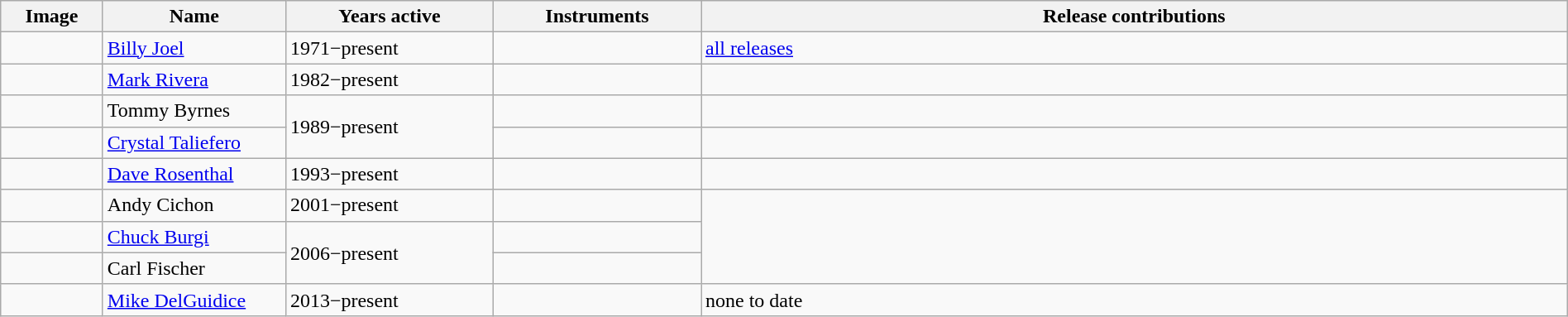<table class="wikitable" width="100%" border="1">
<tr>
<th width="75">Image</th>
<th width="140">Name</th>
<th width="160">Years active</th>
<th width="160">Instruments</th>
<th>Release contributions</th>
</tr>
<tr>
<td></td>
<td><a href='#'>Billy Joel</a></td>
<td>1971−present</td>
<td></td>
<td><a href='#'>all releases</a></td>
</tr>
<tr>
<td></td>
<td><a href='#'>Mark Rivera</a></td>
<td>1982−present</td>
<td></td>
<td></td>
</tr>
<tr>
<td></td>
<td>Tommy Byrnes</td>
<td rowspan="2">1989−present</td>
<td></td>
<td></td>
</tr>
<tr>
<td></td>
<td><a href='#'>Crystal Taliefero</a></td>
<td></td>
<td></td>
</tr>
<tr>
<td></td>
<td><a href='#'>Dave Rosenthal</a></td>
<td>1993−present</td>
<td></td>
<td></td>
</tr>
<tr>
<td></td>
<td>Andy Cichon</td>
<td>2001−present</td>
<td></td>
<td rowspan="3"></td>
</tr>
<tr>
<td></td>
<td><a href='#'>Chuck Burgi</a></td>
<td rowspan="2">2006−present</td>
<td></td>
</tr>
<tr>
<td></td>
<td>Carl Fischer</td>
<td></td>
</tr>
<tr>
<td></td>
<td><a href='#'>Mike DelGuidice</a></td>
<td>2013−present</td>
<td></td>
<td>none to date</td>
</tr>
</table>
